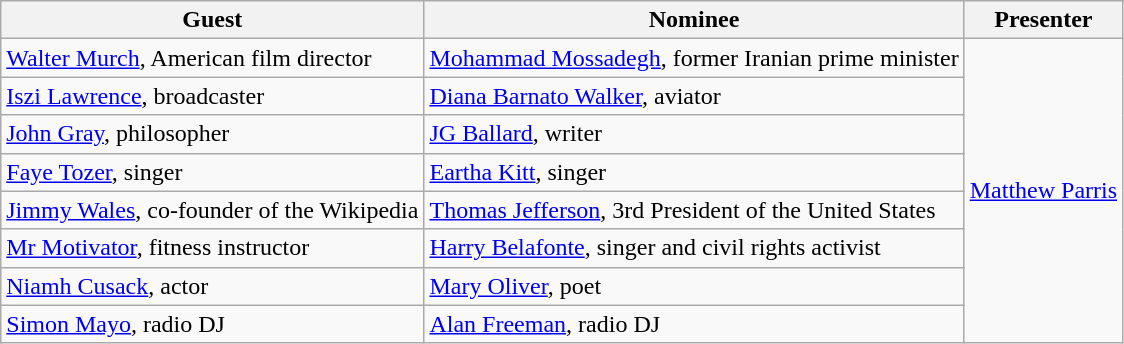<table class="wikitable">
<tr>
<th>Guest</th>
<th>Nominee</th>
<th>Presenter</th>
</tr>
<tr>
<td><a href='#'>Walter Murch</a>, American film director</td>
<td><a href='#'>Mohammad Mossadegh</a>, former Iranian prime minister</td>
<td rowspan="8"><a href='#'>Matthew Parris</a></td>
</tr>
<tr>
<td><a href='#'>Iszi Lawrence</a>, broadcaster</td>
<td><a href='#'>Diana Barnato Walker</a>, aviator</td>
</tr>
<tr>
<td><a href='#'>John Gray</a>, philosopher</td>
<td><a href='#'>JG Ballard</a>, writer</td>
</tr>
<tr>
<td><a href='#'>Faye Tozer</a>, singer</td>
<td><a href='#'>Eartha Kitt</a>, singer</td>
</tr>
<tr>
<td><a href='#'>Jimmy Wales</a>, co-founder of the Wikipedia</td>
<td><a href='#'>Thomas Jefferson</a>, 3rd President of the United States</td>
</tr>
<tr>
<td><a href='#'>Mr Motivator</a>, fitness instructor</td>
<td><a href='#'>Harry Belafonte</a>, singer and civil rights activist</td>
</tr>
<tr>
<td><a href='#'>Niamh Cusack</a>, actor</td>
<td><a href='#'>Mary Oliver</a>, poet</td>
</tr>
<tr>
<td><a href='#'>Simon Mayo</a>, radio DJ</td>
<td><a href='#'>Alan Freeman</a>, radio DJ</td>
</tr>
</table>
